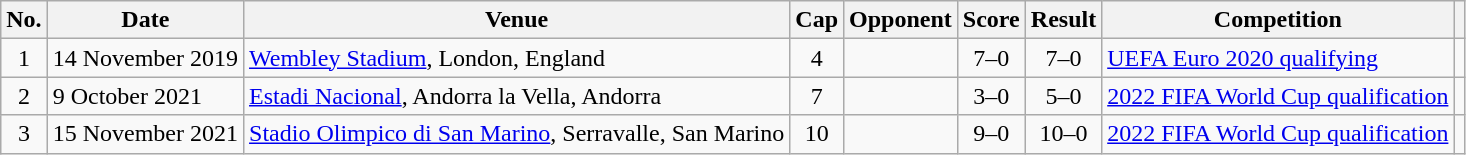<table class="wikitable sortable">
<tr>
<th scope="col">No.</th>
<th scope="col">Date</th>
<th scope="col">Venue</th>
<th scope="col">Cap</th>
<th scope="col">Opponent</th>
<th scope="col">Score</th>
<th scope="col">Result</th>
<th scope="col">Competition</th>
<th scope="col" class="unsortable"></th>
</tr>
<tr>
<td style="text-align: center;">1</td>
<td>14 November 2019</td>
<td><a href='#'>Wembley Stadium</a>, London, England</td>
<td style="text-align: center;">4</td>
<td></td>
<td style="text-align: center;">7–0</td>
<td style="text-align: center;">7–0</td>
<td><a href='#'>UEFA Euro 2020 qualifying</a></td>
<td style="text-align: center;"></td>
</tr>
<tr>
<td style="text-align: center;">2</td>
<td>9 October 2021</td>
<td><a href='#'>Estadi Nacional</a>, Andorra la Vella, Andorra</td>
<td style="text-align: center;">7</td>
<td></td>
<td style="text-align: center;">3–0</td>
<td style="text-align: center;">5–0</td>
<td><a href='#'>2022 FIFA World Cup qualification</a></td>
<td style="text-align: center;"></td>
</tr>
<tr>
<td style="text-align: center;">3</td>
<td>15 November 2021</td>
<td><a href='#'>Stadio Olimpico di San Marino</a>, Serravalle, San Marino</td>
<td style="text-align: center;">10</td>
<td></td>
<td style="text-align: center;">9–0</td>
<td style="text-align: center;">10–0</td>
<td><a href='#'>2022 FIFA World Cup qualification</a></td>
<td style="text-align: center;"></td>
</tr>
</table>
